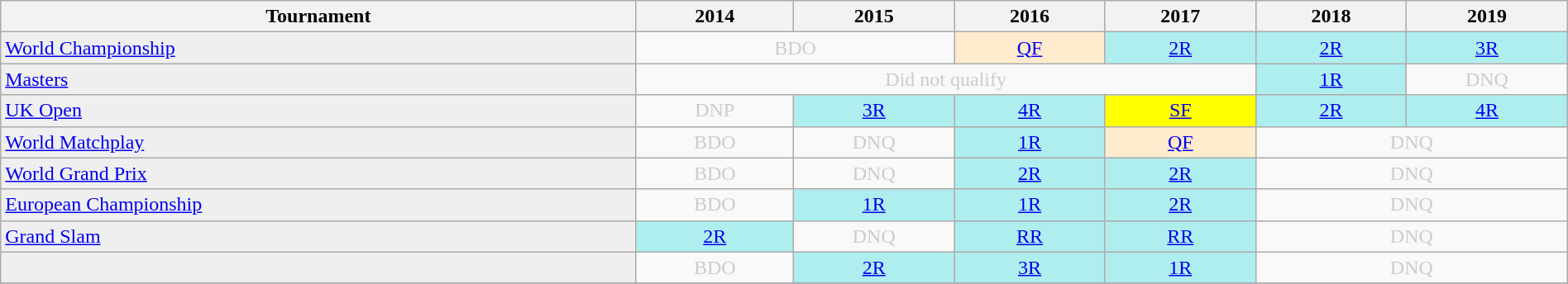<table class="wikitable" style="width:100%; margin:0">
<tr>
<th>Tournament</th>
<th>2014</th>
<th>2015</th>
<th>2016</th>
<th>2017</th>
<th>2018</th>
<th>2019</th>
</tr>
<tr>
<td style="background:#efefef;"><a href='#'>World Championship</a></td>
<td colspan="2" style="text-align:center; color:#ccc;">BDO</td>
<td style="text-align:center; background:#ffebcd;"><a href='#'>QF</a></td>
<td style="text-align:center; background:#afeeee;"><a href='#'>2R</a></td>
<td style="text-align:center; background:#afeeee;"><a href='#'>2R</a></td>
<td style="text-align:center; background:#afeeee;"><a href='#'>3R</a></td>
</tr>
<tr>
<td style="background:#efefef;"><a href='#'>Masters</a></td>
<td colspan="4" style="text-align:center; color:#ccc;">Did not qualify</td>
<td style="text-align:center; background:#afeeee;"><a href='#'>1R</a></td>
<td style="text-align:center; color:#ccc;">DNQ</td>
</tr>
<tr>
<td style="background:#efefef;"><a href='#'>UK Open</a></td>
<td style="text-align:center; color:#ccc;">DNP</td>
<td style="text-align:center; background:#afeeee;"><a href='#'>3R</a></td>
<td style="text-align:center; background:#afeeee;"><a href='#'>4R</a></td>
<td style="text-align:center; background:yellow;"><a href='#'>SF</a></td>
<td style="text-align:center; background:#afeeee;"><a href='#'>2R</a></td>
<td style="text-align:center; background:#afeeee;"><a href='#'>4R</a></td>
</tr>
<tr>
<td style="background:#efefef;"><a href='#'>World Matchplay</a></td>
<td style="text-align:center; color:#ccc;">BDO</td>
<td style="text-align:center; color:#ccc;">DNQ</td>
<td style="text-align:center; background:#afeeee;"><a href='#'>1R</a></td>
<td style="text-align:center; background:#ffebcd;"><a href='#'>QF</a></td>
<td colspan="2" style="text-align:center; color:#ccc;">DNQ</td>
</tr>
<tr>
<td style="background:#efefef;"><a href='#'>World Grand Prix</a></td>
<td style="text-align:center; color:#ccc;">BDO</td>
<td style="text-align:center; color:#ccc;">DNQ</td>
<td style="text-align:center; background:#afeeee;"><a href='#'>2R</a></td>
<td style="text-align:center; background:#afeeee;"><a href='#'>2R</a></td>
<td colspan="2" style="text-align:center; color:#ccc;">DNQ</td>
</tr>
<tr>
<td style="background:#efefef;"><a href='#'>European Championship</a></td>
<td style="text-align:center; color:#ccc;">BDO</td>
<td style="text-align:center; background:#afeeee;"><a href='#'>1R</a></td>
<td style="text-align:center; background:#afeeee;"><a href='#'>1R</a></td>
<td style="text-align:center; background:#afeeee;"><a href='#'>2R</a></td>
<td colspan="2" style="text-align:center; color:#ccc;">DNQ</td>
</tr>
<tr>
<td style="background:#efefef;"><a href='#'>Grand Slam</a></td>
<td style="text-align:center; background:#afeeee;"><a href='#'>2R</a></td>
<td style="text-align:center; color:#ccc;">DNQ</td>
<td style="text-align:center; background:#afeeee;"><a href='#'>RR</a></td>
<td style="text-align:center; background:#afeeee;"><a href='#'>RR</a></td>
<td colspan="2" style="text-align:center; color:#ccc;">DNQ</td>
</tr>
<tr>
<td style="background:#efefef;"></td>
<td style="text-align:center; color:#ccc;">BDO</td>
<td style="text-align:center; background:#afeeee;"><a href='#'>2R</a></td>
<td style="text-align:center; background:#afeeee;"><a href='#'>3R</a></td>
<td style="text-align:center; background:#afeeee;"><a href='#'>1R</a></td>
<td colspan="2" style="text-align:center; color:#ccc;">DNQ</td>
</tr>
<tr>
</tr>
</table>
